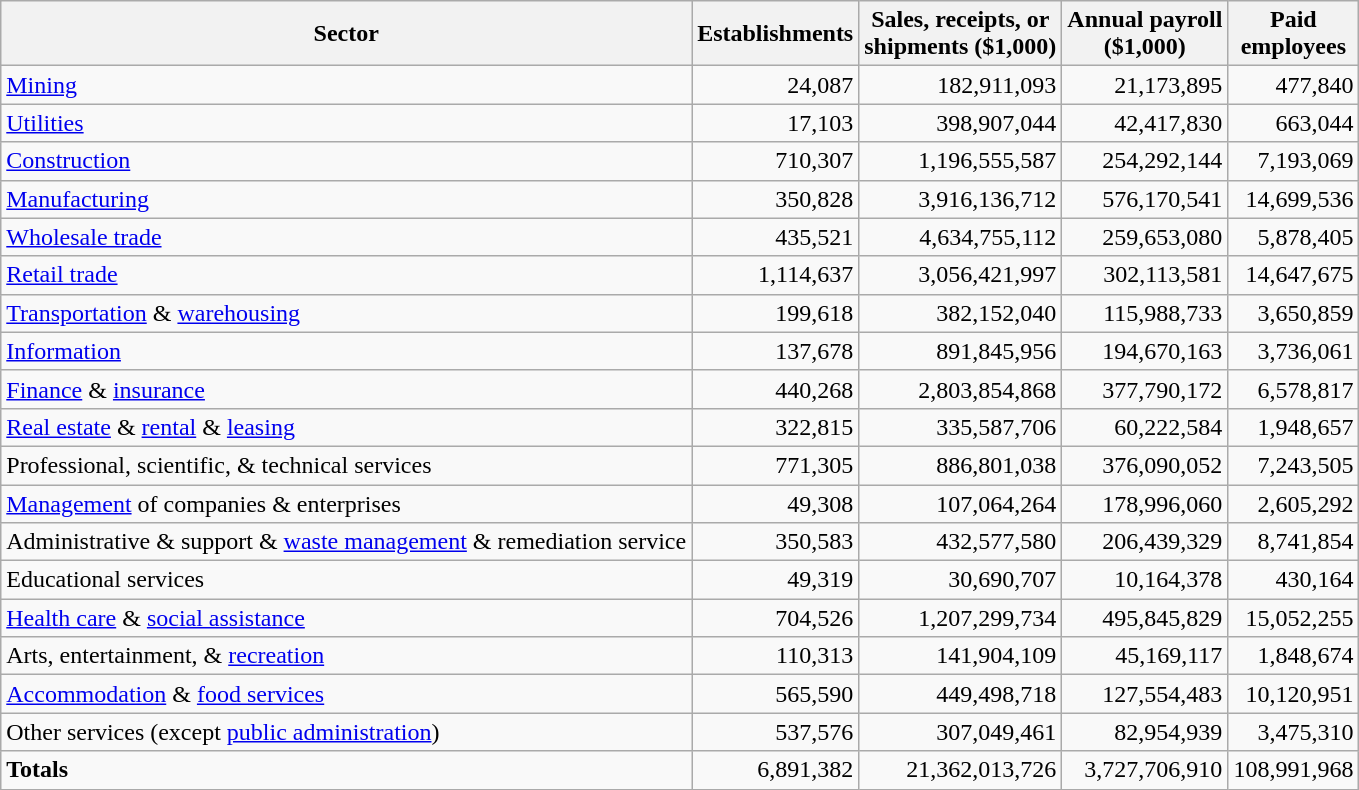<table class="wikitable sortable" border="1">
<tr>
<th>Sector</th>
<th>Establishments</th>
<th>Sales, receipts, or<br>shipments ($1,000)</th>
<th>Annual payroll<br>($1,000)</th>
<th>Paid<br>employees</th>
</tr>
<tr>
<td align="left"><a href='#'>Mining</a></td>
<td align="right">24,087</td>
<td align="right">182,911,093</td>
<td align="right">21,173,895</td>
<td align="right">477,840</td>
</tr>
<tr>
<td align="left"><a href='#'>Utilities</a></td>
<td align="right">17,103</td>
<td align="right">398,907,044</td>
<td align="right">42,417,830</td>
<td align="right">663,044</td>
</tr>
<tr>
<td align="left"><a href='#'>Construction</a></td>
<td align="right">710,307</td>
<td align="right">1,196,555,587</td>
<td align="right">254,292,144</td>
<td align="right">7,193,069</td>
</tr>
<tr>
<td align="left"><a href='#'>Manufacturing</a></td>
<td align="right">350,828</td>
<td align="right">3,916,136,712</td>
<td align="right">576,170,541</td>
<td align="right">14,699,536</td>
</tr>
<tr>
<td align="left"><a href='#'>Wholesale trade</a></td>
<td align="right">435,521</td>
<td align="right">4,634,755,112</td>
<td align="right">259,653,080</td>
<td align="right">5,878,405</td>
</tr>
<tr>
<td align="left"><a href='#'>Retail trade</a></td>
<td align="right">1,114,637</td>
<td align="right">3,056,421,997</td>
<td align="right">302,113,581</td>
<td align="right">14,647,675</td>
</tr>
<tr>
<td align="left"><a href='#'>Transportation</a> & <a href='#'>warehousing</a></td>
<td align="right">199,618</td>
<td align="right">382,152,040</td>
<td align="right">115,988,733</td>
<td align="right">3,650,859</td>
</tr>
<tr>
<td align="left"><a href='#'>Information</a></td>
<td align="right">137,678</td>
<td align="right">891,845,956</td>
<td align="right">194,670,163</td>
<td align="right">3,736,061</td>
</tr>
<tr>
<td align="left"><a href='#'>Finance</a> & <a href='#'>insurance</a></td>
<td align="right">440,268</td>
<td align="right">2,803,854,868</td>
<td align="right">377,790,172</td>
<td align="right">6,578,817</td>
</tr>
<tr>
<td align="left"><a href='#'>Real estate</a> & <a href='#'>rental</a> & <a href='#'>leasing</a></td>
<td align="right">322,815</td>
<td align="right">335,587,706</td>
<td align="right">60,222,584</td>
<td align="right">1,948,657</td>
</tr>
<tr>
<td align="left">Professional, scientific, & technical services</td>
<td align="right">771,305</td>
<td align="right">886,801,038</td>
<td align="right">376,090,052</td>
<td align="right">7,243,505</td>
</tr>
<tr>
<td align="left"><a href='#'>Management</a> of companies & enterprises</td>
<td align="right">49,308</td>
<td align="right">107,064,264</td>
<td align="right">178,996,060</td>
<td align="right">2,605,292</td>
</tr>
<tr>
<td align="left">Administrative & support & <a href='#'>waste management</a> & remediation service</td>
<td align="right">350,583</td>
<td align="right">432,577,580</td>
<td align="right">206,439,329</td>
<td align="right">8,741,854</td>
</tr>
<tr>
<td align="left">Educational services</td>
<td align="right">49,319</td>
<td align="right">30,690,707</td>
<td align="right">10,164,378</td>
<td align="right">430,164</td>
</tr>
<tr>
<td align="left"><a href='#'>Health care</a> & <a href='#'>social assistance</a></td>
<td align="right">704,526</td>
<td align="right">1,207,299,734</td>
<td align="right">495,845,829</td>
<td align="right">15,052,255</td>
</tr>
<tr>
<td align="left">Arts, entertainment, & <a href='#'>recreation</a></td>
<td align="right">110,313</td>
<td align="right">141,904,109</td>
<td align="right">45,169,117</td>
<td align="right">1,848,674</td>
</tr>
<tr>
<td align="left"><a href='#'>Accommodation</a> & <a href='#'>food services</a></td>
<td align="right">565,590</td>
<td align="right">449,498,718</td>
<td align="right">127,554,483</td>
<td align="right">10,120,951</td>
</tr>
<tr>
<td align="left">Other services (except <a href='#'>public administration</a>)</td>
<td align="right">537,576</td>
<td align="right">307,049,461</td>
<td align="right">82,954,939</td>
<td align="right">3,475,310</td>
</tr>
<tr>
<td align="left"><strong>Totals</strong></td>
<td align="right">6,891,382</td>
<td align="right">21,362,013,726</td>
<td align="right">3,727,706,910</td>
<td align="right">108,991,968</td>
</tr>
</table>
